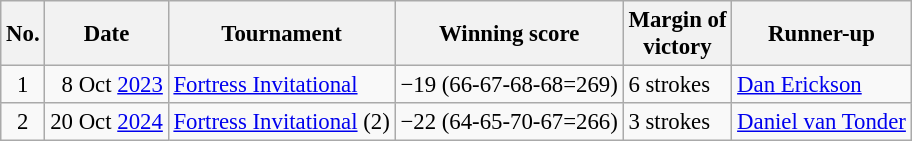<table class="wikitable" style="font-size:95%;">
<tr>
<th>No.</th>
<th>Date</th>
<th>Tournament</th>
<th>Winning score</th>
<th>Margin of<br>victory</th>
<th>Runner-up</th>
</tr>
<tr>
<td align=center>1</td>
<td align=right>8 Oct <a href='#'>2023</a></td>
<td><a href='#'>Fortress Invitational</a></td>
<td>−19 (66-67-68-68=269)</td>
<td>6 strokes</td>
<td> <a href='#'>Dan Erickson</a></td>
</tr>
<tr>
<td align=center>2</td>
<td align=right>20 Oct <a href='#'>2024</a></td>
<td><a href='#'>Fortress Invitational</a> (2)</td>
<td>−22 (64-65-70-67=266)</td>
<td>3 strokes</td>
<td> <a href='#'>Daniel van Tonder</a></td>
</tr>
</table>
